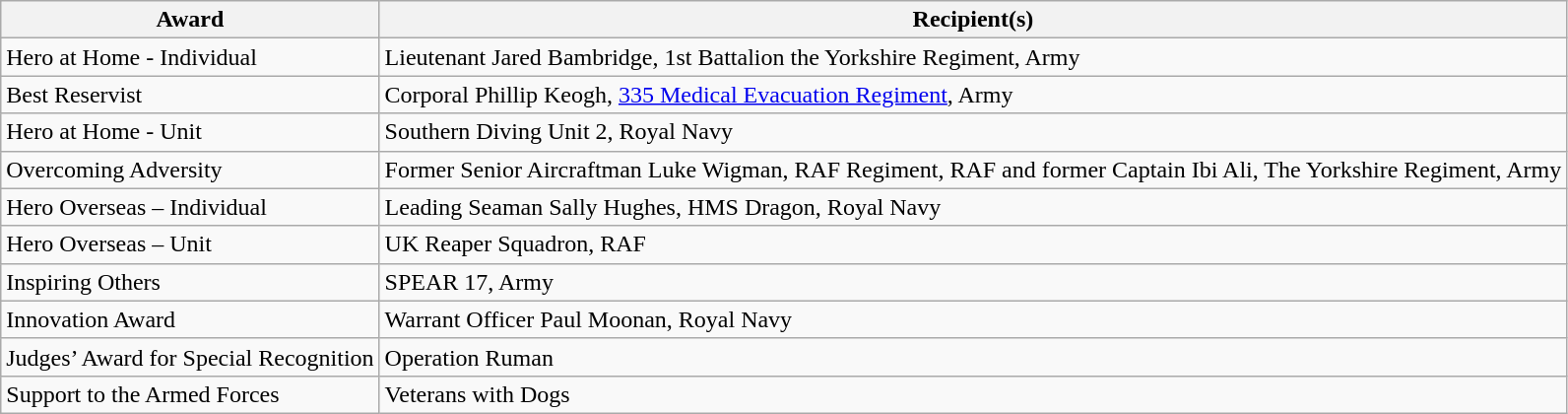<table class="wikitable" border="1">
<tr>
<th>Award</th>
<th>Recipient(s)</th>
</tr>
<tr>
<td>Hero at Home - Individual</td>
<td>Lieutenant Jared Bambridge, 1st Battalion the Yorkshire Regiment, Army</td>
</tr>
<tr>
<td>Best Reservist</td>
<td>Corporal Phillip Keogh, <a href='#'>335 Medical Evacuation Regiment</a>, Army</td>
</tr>
<tr>
<td>Hero at Home - Unit</td>
<td>Southern Diving Unit 2, Royal Navy</td>
</tr>
<tr>
<td>Overcoming Adversity</td>
<td>Former Senior Aircraftman Luke Wigman, RAF Regiment, RAF and former Captain Ibi Ali, The Yorkshire Regiment, Army</td>
</tr>
<tr>
<td>Hero Overseas – Individual</td>
<td>Leading Seaman Sally Hughes, HMS Dragon, Royal Navy</td>
</tr>
<tr>
<td>Hero Overseas – Unit</td>
<td>UK Reaper Squadron, RAF</td>
</tr>
<tr>
<td>Inspiring Others</td>
<td>SPEAR 17, Army</td>
</tr>
<tr>
<td>Innovation Award</td>
<td>Warrant Officer Paul Moonan, Royal Navy</td>
</tr>
<tr>
<td>Judges’ Award for Special Recognition</td>
<td>Operation Ruman</td>
</tr>
<tr>
<td>Support to the Armed Forces</td>
<td>Veterans with Dogs</td>
</tr>
</table>
